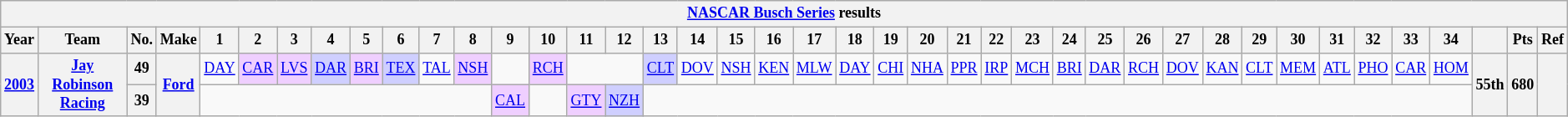<table class="wikitable" style="text-align:center; font-size:75%">
<tr>
<th colspan=41><a href='#'>NASCAR Busch Series</a> results</th>
</tr>
<tr>
<th>Year</th>
<th>Team</th>
<th>No.</th>
<th>Make</th>
<th>1</th>
<th>2</th>
<th>3</th>
<th>4</th>
<th>5</th>
<th>6</th>
<th>7</th>
<th>8</th>
<th>9</th>
<th>10</th>
<th>11</th>
<th>12</th>
<th>13</th>
<th>14</th>
<th>15</th>
<th>16</th>
<th>17</th>
<th>18</th>
<th>19</th>
<th>20</th>
<th>21</th>
<th>22</th>
<th>23</th>
<th>24</th>
<th>25</th>
<th>26</th>
<th>27</th>
<th>28</th>
<th>29</th>
<th>30</th>
<th>31</th>
<th>32</th>
<th>33</th>
<th>34</th>
<th></th>
<th>Pts</th>
<th>Ref</th>
</tr>
<tr>
<th rowspan=2><a href='#'>2003</a></th>
<th rowspan=2><a href='#'>Jay Robinson Racing</a></th>
<th>49</th>
<th rowspan=2><a href='#'>Ford</a></th>
<td><a href='#'>DAY</a></td>
<td style="background:#EFCFFF;"><a href='#'>CAR</a><br></td>
<td style="background:#EFCFFF;"><a href='#'>LVS</a><br></td>
<td style="background:#CFCFFF;"><a href='#'>DAR</a><br></td>
<td style="background:#EFCFFF;"><a href='#'>BRI</a><br></td>
<td style="background:#CFCFFF;"><a href='#'>TEX</a><br></td>
<td><a href='#'>TAL</a></td>
<td style="background:#EFCFFF;"><a href='#'>NSH</a><br></td>
<td></td>
<td style="background:#EFCFFF;"><a href='#'>RCH</a><br></td>
<td colspan=2></td>
<td style="background:#CFCFFF;"><a href='#'>CLT</a><br></td>
<td><a href='#'>DOV</a></td>
<td><a href='#'>NSH</a></td>
<td><a href='#'>KEN</a></td>
<td><a href='#'>MLW</a></td>
<td><a href='#'>DAY</a></td>
<td><a href='#'>CHI</a></td>
<td><a href='#'>NHA</a></td>
<td><a href='#'>PPR</a></td>
<td><a href='#'>IRP</a></td>
<td><a href='#'>MCH</a></td>
<td><a href='#'>BRI</a></td>
<td><a href='#'>DAR</a></td>
<td><a href='#'>RCH</a></td>
<td><a href='#'>DOV</a></td>
<td><a href='#'>KAN</a></td>
<td><a href='#'>CLT</a></td>
<td><a href='#'>MEM</a></td>
<td><a href='#'>ATL</a></td>
<td><a href='#'>PHO</a></td>
<td><a href='#'>CAR</a></td>
<td><a href='#'>HOM</a></td>
<th rowspan=2>55th</th>
<th rowspan=2>680</th>
<th rowspan=2></th>
</tr>
<tr>
<th>39</th>
<td colspan=8></td>
<td style="background:#EFCFFF;"><a href='#'>CAL</a><br></td>
<td></td>
<td style="background:#EFCFFF;"><a href='#'>GTY</a><br></td>
<td style="background:#CFCFFF;"><a href='#'>NZH</a><br></td>
<td colspan=22></td>
</tr>
</table>
